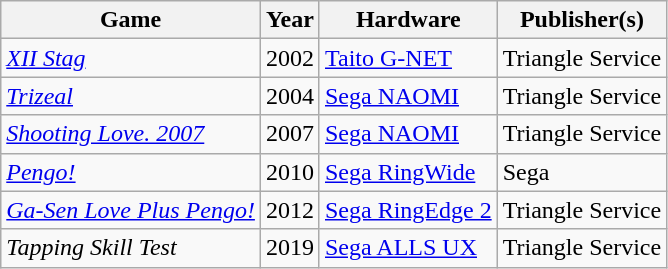<table class="wikitable sortable">
<tr>
<th>Game</th>
<th>Year</th>
<th>Hardware</th>
<th>Publisher(s)</th>
</tr>
<tr>
<td><em><a href='#'>XII Stag</a></em></td>
<td>2002</td>
<td><a href='#'>Taito G-NET</a></td>
<td>Triangle Service</td>
</tr>
<tr>
<td><em><a href='#'>Trizeal</a></em></td>
<td>2004</td>
<td><a href='#'>Sega NAOMI</a></td>
<td>Triangle Service</td>
</tr>
<tr>
<td><em><a href='#'>Shooting Love. 2007</a></em></td>
<td>2007</td>
<td><a href='#'>Sega NAOMI</a></td>
<td>Triangle Service</td>
</tr>
<tr>
<td><em><a href='#'>Pengo!</a></em></td>
<td>2010</td>
<td><a href='#'>Sega RingWide</a></td>
<td>Sega</td>
</tr>
<tr>
<td><em><a href='#'>Ga-Sen Love Plus Pengo!</a></em></td>
<td>2012</td>
<td><a href='#'>Sega RingEdge 2</a></td>
<td>Triangle Service</td>
</tr>
<tr>
<td><em>Tapping Skill Test</em></td>
<td>2019</td>
<td><a href='#'>Sega ALLS UX</a></td>
<td>Triangle Service</td>
</tr>
</table>
